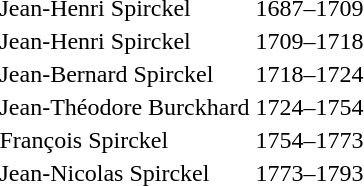<table>
<tr>
<td>Jean-Henri Spirckel</td>
<td>1687–1709</td>
</tr>
<tr>
<td>Jean-Henri Spirckel</td>
<td>1709–1718</td>
</tr>
<tr>
<td>Jean-Bernard Spirckel</td>
<td>1718–1724</td>
</tr>
<tr>
<td>Jean-Théodore Burckhard</td>
<td>1724–1754</td>
</tr>
<tr>
<td>François Spirckel</td>
<td>1754–1773</td>
</tr>
<tr>
<td>Jean-Nicolas Spirckel</td>
<td>1773–1793</td>
</tr>
</table>
